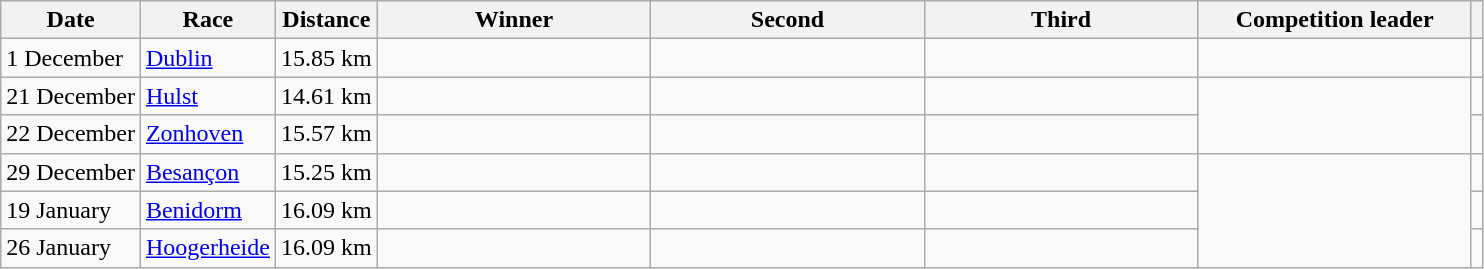<table class="wikitable" style="white-space: nowrap;">
<tr>
<th>Date</th>
<th>Race</th>
<th>Distance</th>
<th width="175">Winner</th>
<th width="175">Second</th>
<th width="175">Third</th>
<th width="175">Competition leader</th>
<th></th>
</tr>
<tr>
<td>1 December</td>
<td> <a href='#'>Dublin</a></td>
<td>15.85 km</td>
<td></td>
<td></td>
<td></td>
<td></td>
<td></td>
</tr>
<tr>
<td>21 December</td>
<td> <a href='#'>Hulst</a></td>
<td>14.61 km</td>
<td></td>
<td></td>
<td></td>
<td rowspan=2></td>
<td></td>
</tr>
<tr>
<td>22 December</td>
<td> <a href='#'>Zonhoven</a></td>
<td>15.57 km</td>
<td></td>
<td></td>
<td></td>
<td></td>
</tr>
<tr>
<td>29 December</td>
<td> <a href='#'>Besançon</a></td>
<td>15.25 km</td>
<td></td>
<td></td>
<td></td>
<td rowspan="3"></td>
<td></td>
</tr>
<tr>
<td>19 January</td>
<td> <a href='#'>Benidorm</a></td>
<td>16.09 km</td>
<td></td>
<td></td>
<td></td>
<td></td>
</tr>
<tr>
<td>26 January</td>
<td> <a href='#'>Hoogerheide</a></td>
<td>16.09 km</td>
<td></td>
<td></td>
<td></td>
<td></td>
</tr>
</table>
